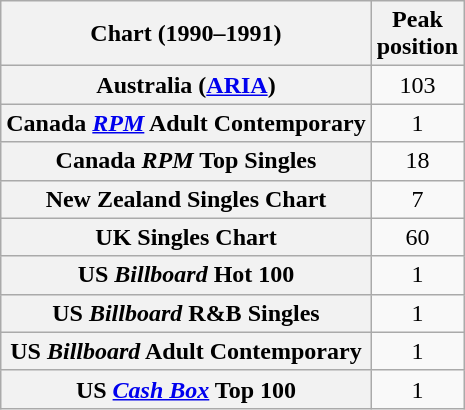<table class="wikitable sortable plainrowheaders">
<tr>
<th>Chart (1990–1991)</th>
<th>Peak<br>position</th>
</tr>
<tr>
<th scope="row">Australia (<a href='#'>ARIA</a>)</th>
<td style="text-align:center;">103</td>
</tr>
<tr>
<th scope="row">Canada <em><a href='#'>RPM</a></em> Adult Contemporary</th>
<td style="text-align:center;">1</td>
</tr>
<tr>
<th scope="row">Canada <em>RPM</em> Top Singles</th>
<td style="text-align:center;">18</td>
</tr>
<tr>
<th scope="row">New Zealand Singles Chart</th>
<td align="center">7</td>
</tr>
<tr>
<th scope="row">UK Singles Chart</th>
<td align="center">60</td>
</tr>
<tr>
<th scope="row">US <em>Billboard</em> Hot 100</th>
<td align="center">1</td>
</tr>
<tr>
<th scope="row">US <em>Billboard</em> R&B Singles</th>
<td align="center">1</td>
</tr>
<tr>
<th scope="row">US <em>Billboard</em> Adult Contemporary</th>
<td align="center">1</td>
</tr>
<tr>
<th scope="row">US <a href='#'><em>Cash Box</em></a> Top 100</th>
<td align="center">1</td>
</tr>
</table>
